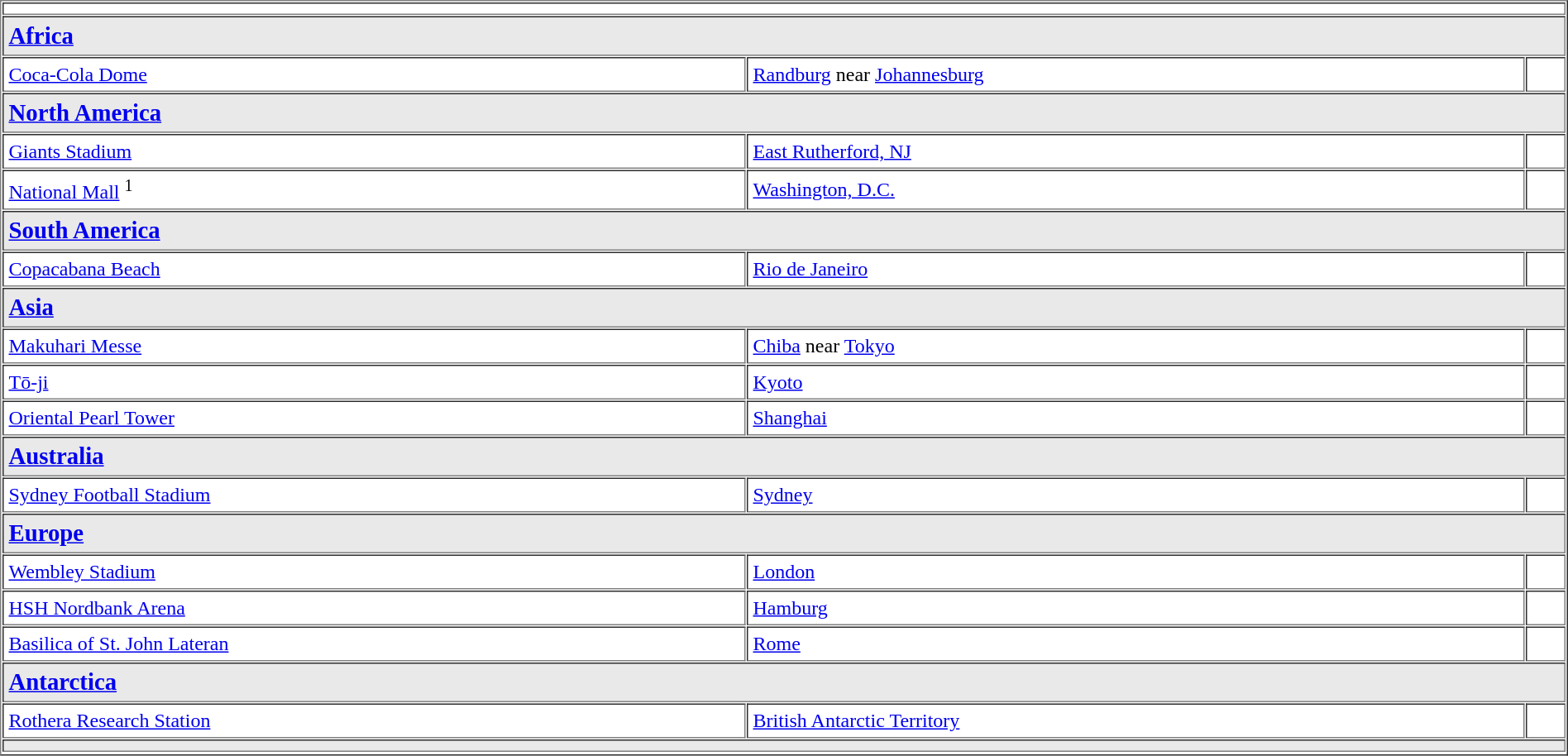<table border="1" cellpadding="4" cellspacing="1" width="100% style="margin: 1em 1em 1em 0; background: #f9f9f9; border: 1px #aaa solid; text-align:center; border-collapse: collapse; font-size: 95%;">
<tr>
<td colspan=3></td>
</tr>
<tr>
<th style="background-color:#E9E9E9" colspan=3 align=left><big><a href='#'>Africa</a></big></th>
</tr>
<tr>
<td align=left><a href='#'>Coca-Cola Dome</a></td>
<td align=left><a href='#'>Randburg</a> near <a href='#'>Johannesburg</a></td>
<td align=left></td>
</tr>
<tr>
<th style="background-color:#E9E9E9" colspan=3 align=left><big><a href='#'>North America</a></big></th>
</tr>
<tr>
<td align=left><a href='#'>Giants Stadium</a></td>
<td align=left><a href='#'>East Rutherford, NJ</a></td>
<td align=left></td>
</tr>
<tr>
<td align=left><a href='#'>National Mall</a> <sup>1</sup></td>
<td align=left><a href='#'>Washington, D.C.</a></td>
<td align=left></td>
</tr>
<tr>
<th style="background-color:#E9E9E9" colspan=3 align=left><big><a href='#'>South America</a></big></th>
</tr>
<tr>
<td align=left><a href='#'>Copacabana Beach</a></td>
<td align=left><a href='#'>Rio de Janeiro</a></td>
<td align=left></td>
</tr>
<tr>
<th style="background-color:#E9E9E9" colspan=3 align=left><big><a href='#'>Asia</a></big></th>
</tr>
<tr>
<td align=left><a href='#'>Makuhari Messe</a></td>
<td align=left><a href='#'>Chiba</a> near <a href='#'>Tokyo</a></td>
<td align=left></td>
</tr>
<tr>
<td align=left><a href='#'>Tō-ji</a></td>
<td align=left><a href='#'>Kyoto</a></td>
<td align=left></td>
</tr>
<tr>
<td align=left><a href='#'>Oriental Pearl Tower</a></td>
<td align=left><a href='#'>Shanghai</a></td>
<td align=left></td>
</tr>
<tr>
<th style="background-color:#E9E9E9" colspan=3 align=left><big><a href='#'>Australia</a></big></th>
</tr>
<tr>
<td align=left><a href='#'>Sydney Football Stadium</a></td>
<td align=left><a href='#'>Sydney</a></td>
<td align=left></td>
</tr>
<tr>
<th style="background-color:#E9E9E9" colspan=3 align=left><big><a href='#'>Europe</a></big></th>
</tr>
<tr>
<td align=left><a href='#'>Wembley Stadium</a></td>
<td align=left><a href='#'>London</a></td>
<td align=left></td>
</tr>
<tr>
<td align=left><a href='#'>HSH Nordbank Arena</a></td>
<td align=left><a href='#'>Hamburg</a></td>
<td align=left></td>
</tr>
<tr>
<td align=left><a href='#'>Basilica of St. John Lateran</a></td>
<td align=left><a href='#'>Rome</a></td>
<td align=left></td>
</tr>
<tr>
<th style="background-color:#E9E9E9" colspan=3 align=left><big><a href='#'>Antarctica</a></big></th>
</tr>
<tr>
<td align=left><a href='#'>Rothera Research Station</a></td>
<td align=left><a href='#'>British Antarctic Territory</a></td>
<td align=left></td>
</tr>
<tr>
<td colspan=3 style="background-color:#E9E9E9"></td>
</tr>
<tr>
</tr>
</table>
